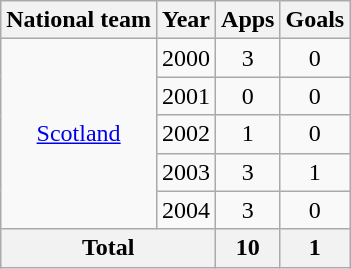<table class="wikitable" style="text-align:center">
<tr>
<th scope="col">National team</th>
<th scope="col">Year</th>
<th scope="col">Apps</th>
<th scope="col">Goals</th>
</tr>
<tr>
<td scope="rowgroup" rowspan="5"><a href='#'>Scotland</a></td>
<td scope="row">2000</td>
<td>3</td>
<td>0</td>
</tr>
<tr>
<td scope="row">2001</td>
<td>0</td>
<td>0</td>
</tr>
<tr>
<td scope="row">2002</td>
<td>1</td>
<td>0</td>
</tr>
<tr>
<td scope="row">2003</td>
<td>3</td>
<td>1</td>
</tr>
<tr>
<td scope="row">2004</td>
<td>3</td>
<td>0</td>
</tr>
<tr>
<th scope="row" colspan="2">Total</th>
<th>10</th>
<th>1</th>
</tr>
</table>
